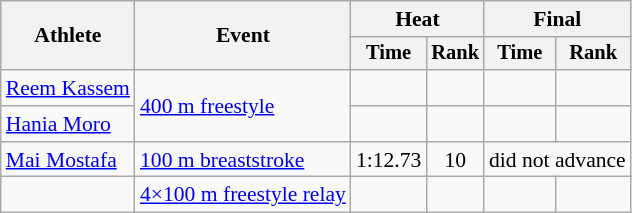<table class=wikitable style="font-size:90%">
<tr>
<th rowspan="2">Athlete</th>
<th rowspan="2">Event</th>
<th colspan="2">Heat</th>
<th colspan="2">Final</th>
</tr>
<tr style="font-size:95%">
<th>Time</th>
<th>Rank</th>
<th>Time</th>
<th>Rank</th>
</tr>
<tr align=center>
<td align=left><a href='#'>Reem Kassem</a></td>
<td align=left rowspan=2><a href='#'>400 m freestyle</a></td>
<td></td>
<td></td>
<td></td>
<td></td>
</tr>
<tr align=center>
<td align=left><a href='#'>Hania Moro</a></td>
<td></td>
<td></td>
<td></td>
<td></td>
</tr>
<tr align=center>
<td align=left><a href='#'>Mai Mostafa</a></td>
<td align=left><a href='#'>100 m breaststroke</a></td>
<td>1:12.73</td>
<td>10</td>
<td colspan="2">did not advance</td>
</tr>
<tr align=center>
<td align=left></td>
<td align=left><a href='#'>4×100 m freestyle relay</a></td>
<td></td>
<td></td>
<td></td>
<td></td>
</tr>
</table>
